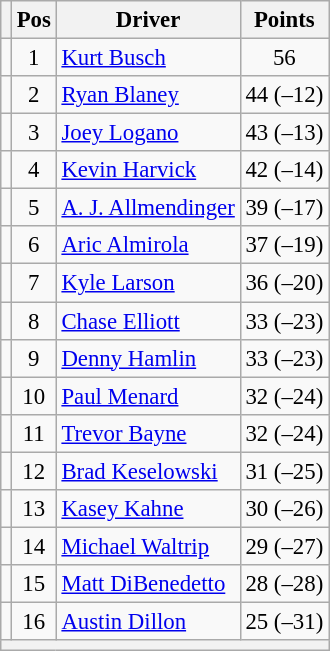<table class="wikitable" style="font-size: 95%">
<tr>
<th></th>
<th>Pos</th>
<th>Driver</th>
<th>Points</th>
</tr>
<tr>
<td align="left"></td>
<td style="text-align:center;">1</td>
<td><a href='#'>Kurt Busch</a></td>
<td style="text-align:center;">56</td>
</tr>
<tr>
<td align="left"></td>
<td style="text-align:center;">2</td>
<td><a href='#'>Ryan Blaney</a></td>
<td style="text-align:center;">44 (–12)</td>
</tr>
<tr>
<td align="left"></td>
<td style="text-align:center;">3</td>
<td><a href='#'>Joey Logano</a></td>
<td style="text-align:center;">43 (–13)</td>
</tr>
<tr>
<td align="left"></td>
<td style="text-align:center;">4</td>
<td><a href='#'>Kevin Harvick</a></td>
<td style="text-align:center;">42 (–14)</td>
</tr>
<tr>
<td align="left"></td>
<td style="text-align:center;">5</td>
<td><a href='#'>A. J. Allmendinger</a></td>
<td style="text-align:center;">39 (–17)</td>
</tr>
<tr>
<td align="left"></td>
<td style="text-align:center;">6</td>
<td><a href='#'>Aric Almirola</a></td>
<td style="text-align:center;">37 (–19)</td>
</tr>
<tr>
<td align="left"></td>
<td style="text-align:center;">7</td>
<td><a href='#'>Kyle Larson</a></td>
<td style="text-align:center;">36 (–20)</td>
</tr>
<tr>
<td align="left"></td>
<td style="text-align:center;">8</td>
<td><a href='#'>Chase Elliott</a></td>
<td style="text-align:center;">33 (–23)</td>
</tr>
<tr>
<td align="left"></td>
<td style="text-align:center;">9</td>
<td><a href='#'>Denny Hamlin</a></td>
<td style="text-align:center;">33 (–23)</td>
</tr>
<tr>
<td align="left"></td>
<td style="text-align:center;">10</td>
<td><a href='#'>Paul Menard</a></td>
<td style="text-align:center;">32 (–24)</td>
</tr>
<tr>
<td align="left"></td>
<td style="text-align:center;">11</td>
<td><a href='#'>Trevor Bayne</a></td>
<td style="text-align:center;">32 (–24)</td>
</tr>
<tr>
<td align="left"></td>
<td style="text-align:center;">12</td>
<td><a href='#'>Brad Keselowski</a></td>
<td style="text-align:center;">31 (–25)</td>
</tr>
<tr>
<td align="left"></td>
<td style="text-align:center;">13</td>
<td><a href='#'>Kasey Kahne</a></td>
<td style="text-align:center;">30 (–26)</td>
</tr>
<tr>
<td align="left"></td>
<td style="text-align:center;">14</td>
<td><a href='#'>Michael Waltrip</a></td>
<td style="text-align:center;">29 (–27)</td>
</tr>
<tr>
<td align="left"></td>
<td style="text-align:center;">15</td>
<td><a href='#'>Matt DiBenedetto</a></td>
<td style="text-align:center;">28 (–28)</td>
</tr>
<tr>
<td align="left"></td>
<td style="text-align:center;">16</td>
<td><a href='#'>Austin Dillon</a></td>
<td style="text-align:center;">25 (–31)</td>
</tr>
<tr class="sortbottom">
<th colspan="9"></th>
</tr>
</table>
